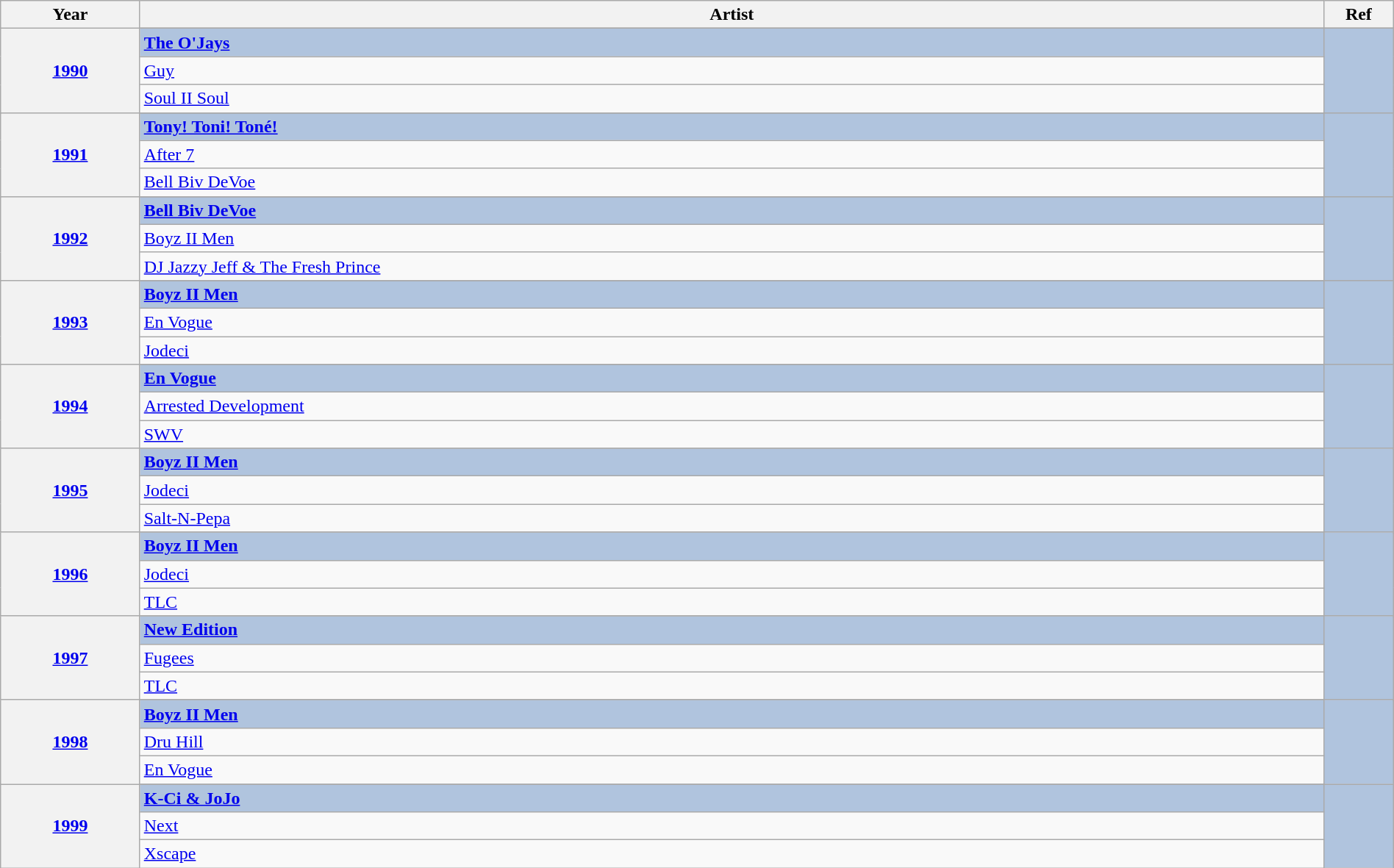<table class="wikitable" width="100%">
<tr>
<th width="10%">Year</th>
<th width="85%">Artist</th>
<th width="5%">Ref</th>
</tr>
<tr>
<th rowspan="4" align="center"><a href='#'>1990<br></a></th>
</tr>
<tr style="background:#B0C4DE">
<td><strong><a href='#'>The O'Jays</a></strong></td>
<td rowspan="4" align="center"></td>
</tr>
<tr>
<td><a href='#'>Guy</a></td>
</tr>
<tr>
<td><a href='#'>Soul II Soul</a></td>
</tr>
<tr>
<th rowspan="4" align="center"><a href='#'>1991<br></a></th>
</tr>
<tr style="background:#B0C4DE">
<td><strong><a href='#'>Tony! Toni! Toné!</a></strong></td>
<td rowspan="4" align="center"></td>
</tr>
<tr>
<td><a href='#'>After 7</a></td>
</tr>
<tr>
<td><a href='#'>Bell Biv DeVoe</a></td>
</tr>
<tr>
<th rowspan="4" align="center"><a href='#'>1992<br></a></th>
</tr>
<tr style="background:#B0C4DE">
<td><strong><a href='#'>Bell Biv DeVoe</a></strong></td>
<td rowspan="4" align="center"></td>
</tr>
<tr>
<td><a href='#'>Boyz II Men</a></td>
</tr>
<tr>
<td><a href='#'>DJ Jazzy Jeff & The Fresh Prince</a></td>
</tr>
<tr>
<th rowspan="4" align="center"><a href='#'>1993<br></a></th>
</tr>
<tr style="background:#B0C4DE">
<td><strong><a href='#'>Boyz II Men</a></strong></td>
<td rowspan="4" align="center"></td>
</tr>
<tr>
<td><a href='#'>En Vogue</a></td>
</tr>
<tr>
<td><a href='#'>Jodeci</a></td>
</tr>
<tr>
<th rowspan="4" align="center"><a href='#'>1994<br></a></th>
</tr>
<tr style="background:#B0C4DE">
<td><strong><a href='#'>En Vogue</a></strong></td>
<td rowspan="4" align="center"></td>
</tr>
<tr>
<td><a href='#'>Arrested Development</a></td>
</tr>
<tr>
<td><a href='#'>SWV</a></td>
</tr>
<tr>
<th rowspan="4" align="center"><a href='#'>1995<br></a></th>
</tr>
<tr style="background:#B0C4DE">
<td><strong><a href='#'>Boyz II Men</a></strong></td>
<td rowspan="4" align="center"></td>
</tr>
<tr>
<td><a href='#'>Jodeci</a></td>
</tr>
<tr>
<td><a href='#'>Salt-N-Pepa</a></td>
</tr>
<tr>
<th rowspan="4" align="center"><a href='#'>1996<br></a></th>
</tr>
<tr style="background:#B0C4DE">
<td><strong><a href='#'>Boyz II Men</a></strong></td>
<td rowspan="4" align="center"></td>
</tr>
<tr>
<td><a href='#'>Jodeci</a></td>
</tr>
<tr>
<td><a href='#'>TLC</a></td>
</tr>
<tr>
<th rowspan="4" align="center"><a href='#'>1997<br></a></th>
</tr>
<tr style="background:#B0C4DE">
<td><strong><a href='#'>New Edition</a></strong></td>
<td rowspan="4" align="center"></td>
</tr>
<tr>
<td><a href='#'>Fugees</a></td>
</tr>
<tr>
<td><a href='#'>TLC</a></td>
</tr>
<tr>
<th rowspan="4" align="center"><a href='#'>1998<br></a></th>
</tr>
<tr style="background:#B0C4DE">
<td><strong><a href='#'>Boyz II Men</a></strong></td>
<td rowspan="4" align="center"></td>
</tr>
<tr>
<td><a href='#'>Dru Hill</a></td>
</tr>
<tr>
<td><a href='#'>En Vogue</a></td>
</tr>
<tr>
<th rowspan="4" align="center"><a href='#'>1999<br></a></th>
</tr>
<tr style="background:#B0C4DE">
<td><strong><a href='#'>K-Ci & JoJo</a></strong></td>
<td rowspan="4" align="center"></td>
</tr>
<tr>
<td><a href='#'>Next</a></td>
</tr>
<tr>
<td><a href='#'>Xscape</a></td>
</tr>
</table>
